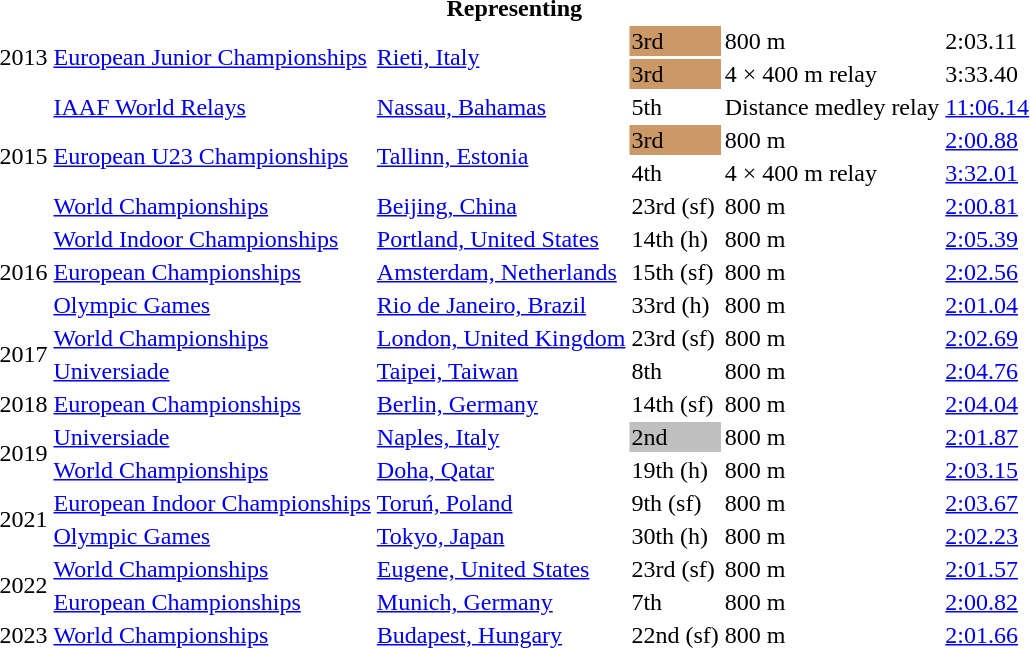<table>
<tr>
<th colspan="6">Representing </th>
</tr>
<tr>
<td rowspan=2>2013</td>
<td rowspan=2><a href='#'>European Junior Championships</a></td>
<td rowspan=2><a href='#'>Rieti, Italy</a></td>
<td bgcolor=cc9966>3rd</td>
<td>800 m</td>
<td>2:03.11</td>
</tr>
<tr>
<td bgcolor=cc9966>3rd</td>
<td>4 × 400 m relay</td>
<td>3:33.40</td>
</tr>
<tr>
<td rowspan=4>2015</td>
<td><a href='#'>IAAF World Relays</a></td>
<td><a href='#'>Nassau, Bahamas</a></td>
<td>5th</td>
<td>Distance medley relay</td>
<td><a href='#'>11:06.14</a></td>
</tr>
<tr>
<td rowspan=2><a href='#'>European U23 Championships</a></td>
<td rowspan=2><a href='#'>Tallinn, Estonia</a></td>
<td bgcolor=cc9966>3rd</td>
<td>800 m</td>
<td><a href='#'>2:00.88</a></td>
</tr>
<tr>
<td>4th</td>
<td>4 × 400 m relay</td>
<td><a href='#'>3:32.01</a></td>
</tr>
<tr>
<td><a href='#'>World Championships</a></td>
<td><a href='#'>Beijing, China</a></td>
<td>23rd (sf)</td>
<td>800 m</td>
<td><a href='#'>2:00.81</a></td>
</tr>
<tr>
<td rowspan=3>2016</td>
<td><a href='#'>World Indoor Championships</a></td>
<td><a href='#'>Portland, United States</a></td>
<td>14th (h)</td>
<td>800 m</td>
<td><a href='#'>2:05.39</a></td>
</tr>
<tr>
<td><a href='#'>European Championships</a></td>
<td><a href='#'>Amsterdam, Netherlands</a></td>
<td>15th (sf)</td>
<td>800 m</td>
<td><a href='#'>2:02.56</a></td>
</tr>
<tr>
<td><a href='#'>Olympic Games</a></td>
<td><a href='#'>Rio de Janeiro, Brazil</a></td>
<td>33rd (h)</td>
<td>800 m</td>
<td><a href='#'>2:01.04</a></td>
</tr>
<tr>
<td rowspan=2>2017</td>
<td><a href='#'>World Championships</a></td>
<td><a href='#'>London, United Kingdom</a></td>
<td>23rd (sf)</td>
<td>800 m</td>
<td><a href='#'>2:02.69</a></td>
</tr>
<tr>
<td><a href='#'>Universiade</a></td>
<td><a href='#'>Taipei, Taiwan</a></td>
<td>8th</td>
<td>800 m</td>
<td><a href='#'>2:04.76</a></td>
</tr>
<tr>
<td>2018</td>
<td><a href='#'>European Championships</a></td>
<td><a href='#'>Berlin, Germany</a></td>
<td>14th (sf)</td>
<td>800 m</td>
<td><a href='#'>2:04.04</a></td>
</tr>
<tr>
<td rowspan=2>2019</td>
<td><a href='#'>Universiade</a></td>
<td><a href='#'>Naples, Italy</a></td>
<td bgcolor=silver>2nd</td>
<td>800 m</td>
<td><a href='#'>2:01.87</a></td>
</tr>
<tr>
<td><a href='#'>World Championships</a></td>
<td><a href='#'>Doha, Qatar</a></td>
<td>19th (h)</td>
<td>800 m</td>
<td><a href='#'>2:03.15</a></td>
</tr>
<tr>
<td rowspan=2>2021</td>
<td><a href='#'>European Indoor Championships</a></td>
<td><a href='#'>Toruń, Poland</a></td>
<td>9th (sf)</td>
<td>800 m</td>
<td><a href='#'>2:03.67</a></td>
</tr>
<tr>
<td><a href='#'>Olympic Games</a></td>
<td><a href='#'>Tokyo, Japan</a></td>
<td>30th (h)</td>
<td>800 m</td>
<td><a href='#'>2:02.23</a></td>
</tr>
<tr>
<td rowspan=2>2022</td>
<td><a href='#'>World Championships</a></td>
<td><a href='#'>Eugene, United States</a></td>
<td>23rd (sf)</td>
<td>800 m</td>
<td><a href='#'>2:01.57</a></td>
</tr>
<tr>
<td><a href='#'>European Championships</a></td>
<td><a href='#'>Munich, Germany</a></td>
<td>7th</td>
<td>800 m</td>
<td><a href='#'>2:00.82</a></td>
</tr>
<tr>
<td>2023</td>
<td><a href='#'>World Championships</a></td>
<td><a href='#'>Budapest, Hungary</a></td>
<td>22nd (sf)</td>
<td>800 m</td>
<td><a href='#'>2:01.66</a></td>
</tr>
</table>
